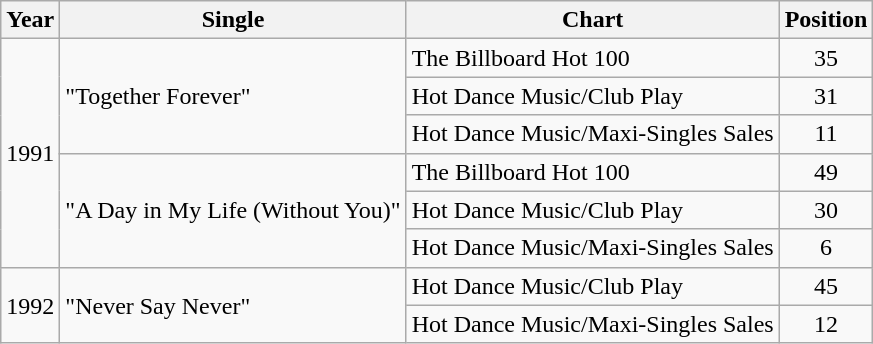<table class="wikitable">
<tr>
<th>Year</th>
<th>Single</th>
<th>Chart</th>
<th>Position</th>
</tr>
<tr>
<td rowspan=6>1991</td>
<td rowspan=3>"Together Forever"</td>
<td>The Billboard Hot 100</td>
<td align="center">35</td>
</tr>
<tr>
<td>Hot Dance Music/Club Play</td>
<td align="center">31</td>
</tr>
<tr>
<td>Hot Dance Music/Maxi-Singles Sales</td>
<td align="center">11</td>
</tr>
<tr>
<td rowspan=3>"A Day in My Life (Without You)"</td>
<td>The Billboard Hot 100</td>
<td align="center">49</td>
</tr>
<tr>
<td>Hot Dance Music/Club Play</td>
<td align="center">30</td>
</tr>
<tr>
<td>Hot Dance Music/Maxi-Singles Sales</td>
<td align="center">6</td>
</tr>
<tr>
<td rowspan=2>1992</td>
<td rowspan=2>"Never Say Never"</td>
<td>Hot Dance Music/Club Play</td>
<td align="center">45</td>
</tr>
<tr>
<td>Hot Dance Music/Maxi-Singles Sales</td>
<td align="center">12</td>
</tr>
</table>
